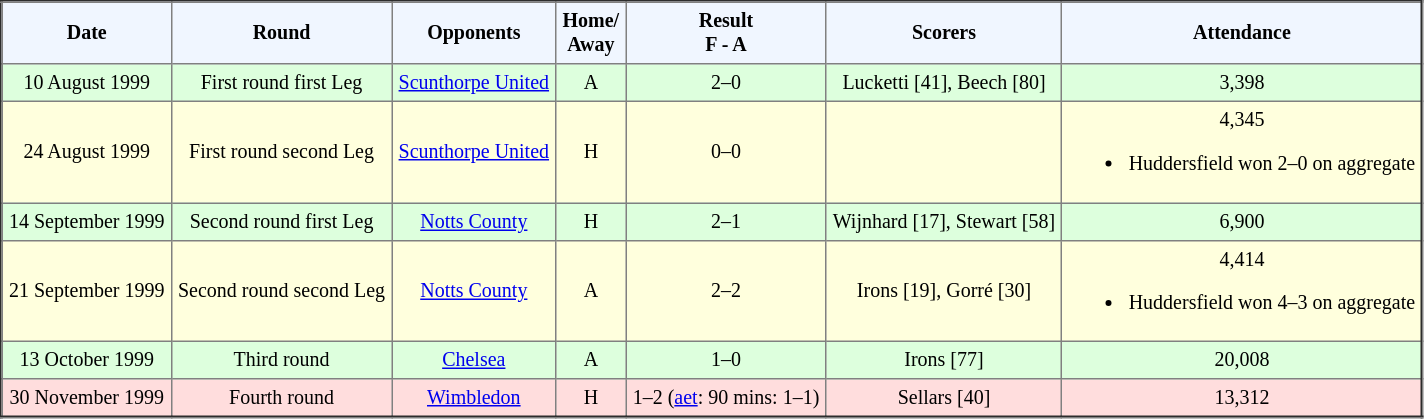<table border="2" cellpadding="4" style="border-collapse:collapse; text-align:center; font-size:smaller;">
<tr style="background:#f0f6ff;">
<th><strong>Date</strong></th>
<th><strong>Round</strong></th>
<th><strong>Opponents</strong></th>
<th><strong>Home/<br>Away</strong></th>
<th><strong>Result<br>F - A</strong></th>
<th><strong>Scorers</strong></th>
<th><strong>Attendance</strong></th>
</tr>
<tr bgcolor="#ddffdd">
<td>10 August 1999</td>
<td>First round first Leg</td>
<td><a href='#'>Scunthorpe United</a></td>
<td>A</td>
<td>2–0</td>
<td>Lucketti [41], Beech [80]</td>
<td>3,398</td>
</tr>
<tr bgcolor="#ffffdd">
<td>24 August 1999</td>
<td>First round second Leg</td>
<td><a href='#'>Scunthorpe United</a></td>
<td>H</td>
<td>0–0</td>
<td></td>
<td>4,345<br><ul><li>Huddersfield won 2–0 on aggregate</li></ul></td>
</tr>
<tr bgcolor="#ddffdd">
<td>14 September 1999</td>
<td>Second round first Leg</td>
<td><a href='#'>Notts County</a></td>
<td>H</td>
<td>2–1</td>
<td>Wijnhard [17], Stewart [58]</td>
<td>6,900</td>
</tr>
<tr bgcolor="#ffffdd">
<td>21 September 1999</td>
<td>Second round second Leg</td>
<td><a href='#'>Notts County</a></td>
<td>A</td>
<td>2–2</td>
<td>Irons [19], Gorré [30]</td>
<td>4,414<br><ul><li>Huddersfield won 4–3 on aggregate</li></ul></td>
</tr>
<tr bgcolor="#ddffdd">
<td>13 October 1999</td>
<td>Third round</td>
<td><a href='#'>Chelsea</a></td>
<td>A</td>
<td>1–0</td>
<td>Irons [77]</td>
<td>20,008</td>
</tr>
<tr bgcolor="#ffdddd">
<td>30 November 1999</td>
<td>Fourth round</td>
<td><a href='#'>Wimbledon</a></td>
<td>H</td>
<td>1–2 (<a href='#'>aet</a>: 90 mins: 1–1)</td>
<td>Sellars [40]</td>
<td>13,312</td>
</tr>
</table>
